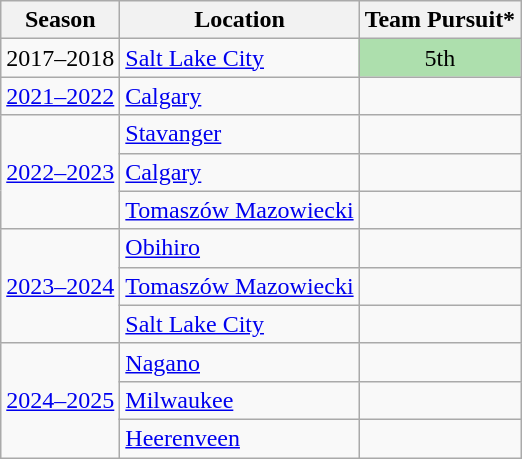<table class="wikitable" style="display: inline-table;">
<tr>
<th>Season</th>
<th>Location</th>
<th colspan="1">Team Pursuit*</th>
</tr>
<tr style="text-align:center">
<td>2017–2018</td>
<td align=left> <a href='#'>Salt Lake City</a></td>
<td style="background:#addfad;">5th</td>
</tr>
<tr style="text-align:center">
<td><a href='#'>2021–2022</a></td>
<td align=left> <a href='#'>Calgary</a></td>
<td></td>
</tr>
<tr style="text-align:center">
<td rowspan=3><a href='#'>2022–2023</a></td>
<td align=left> <a href='#'>Stavanger</a></td>
<td></td>
</tr>
<tr style="text-align:center">
<td align=left> <a href='#'>Calgary</a></td>
<td></td>
</tr>
<tr style="text-align:center">
<td align=left> <a href='#'>Tomaszów Mazowiecki</a></td>
<td></td>
</tr>
<tr style="text-align:center">
<td rowspan=3><a href='#'>2023–2024</a></td>
<td align=left> <a href='#'>Obihiro</a></td>
<td></td>
</tr>
<tr style="text-align:center">
<td align=left> <a href='#'>Tomaszów Mazowiecki</a></td>
<td></td>
</tr>
<tr style="text-align:center">
<td align=left> <a href='#'>Salt Lake City</a></td>
<td></td>
</tr>
<tr style="text-align:center">
<td rowspan=3><a href='#'>2024–2025</a></td>
<td align=left> <a href='#'>Nagano</a></td>
<td></td>
</tr>
<tr style="text-align:center">
<td align=left> <a href='#'>Milwaukee</a></td>
<td></td>
</tr>
<tr style="text-align:center">
<td align=left> <a href='#'>Heerenveen</a></td>
<td></td>
</tr>
</table>
